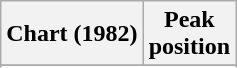<table class="wikitable sortable plainrowheaders" style="text-align:center">
<tr>
<th scope="col">Chart (1982)</th>
<th scope="col">Peak<br> position</th>
</tr>
<tr>
</tr>
<tr>
</tr>
</table>
